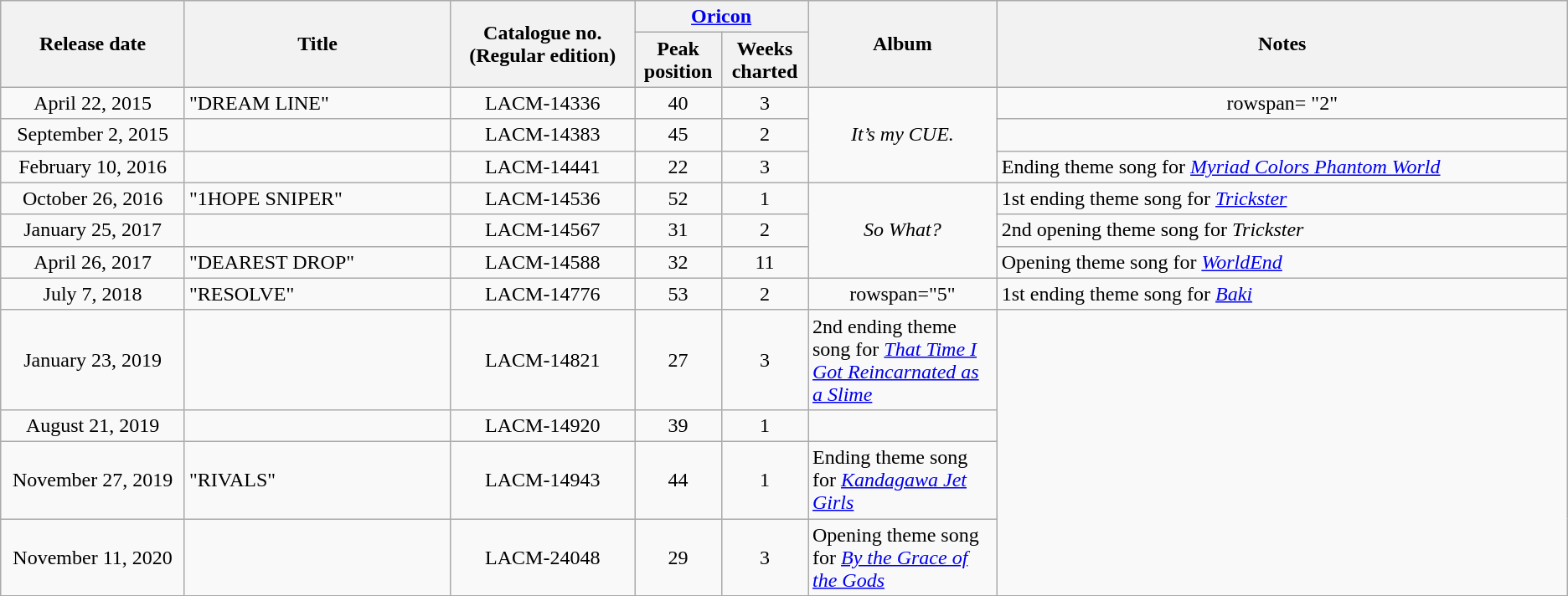<table class="wikitable plainrowheaders" style="text-align:center">
<tr>
<th rowspan=2; style="width:10em;">Release date</th>
<th rowspan=2; style="width:15em;">Title</th>
<th rowspan=2; style="width:10em;">Catalogue no.<br>(Regular edition)</th>
<th colspan=2; style="width:8em;"><a href='#'>Oricon</a></th>
<th rowspan=2; style="width:10em;">Album</th>
<th rowspan=2; style="width:35em;">Notes</th>
</tr>
<tr>
<th style="width:4em;">Peak<br>position</th>
<th style="width:4em;">Weeks<br>charted</th>
</tr>
<tr>
<td>April 22, 2015</td>
<td align=left>"DREAM LINE"</td>
<td>LACM-14336</td>
<td>40</td>
<td>3</td>
<td rowspan="3"><em>It’s my CUE.</em></td>
<td>rowspan= "2" </td>
</tr>
<tr>
<td>September 2, 2015</td>
<td align=left></td>
<td>LACM-14383</td>
<td>45</td>
<td>2</td>
</tr>
<tr>
<td>February 10, 2016</td>
<td align=left></td>
<td>LACM-14441</td>
<td>22</td>
<td>3</td>
<td align=left>Ending theme song for <em><a href='#'>Myriad Colors Phantom World</a></em></td>
</tr>
<tr>
<td>October 26, 2016</td>
<td align=left>"1HOPE SNIPER"</td>
<td>LACM-14536</td>
<td>52</td>
<td>1</td>
<td rowspan="3"><em>So What?</em></td>
<td align=left>1st ending theme song for <em><a href='#'>Trickster</a></em></td>
</tr>
<tr>
<td>January 25, 2017</td>
<td align=left></td>
<td>LACM-14567</td>
<td>31</td>
<td>2</td>
<td align=left>2nd opening theme song for <em>Trickster</em></td>
</tr>
<tr>
<td>April 26, 2017</td>
<td align=left>"DEAREST DROP"</td>
<td>LACM-14588</td>
<td>32</td>
<td>11</td>
<td align=left>Opening theme song for <em><a href='#'>WorldEnd</a></em></td>
</tr>
<tr>
<td>July 7, 2018</td>
<td align=left>"RESOLVE"</td>
<td>LACM-14776</td>
<td>53</td>
<td>2</td>
<td>rowspan="5" </td>
<td align=left>1st ending theme song for <em><a href='#'>Baki</a></em></td>
</tr>
<tr>
<td>January 23, 2019</td>
<td align=left></td>
<td>LACM-14821</td>
<td>27</td>
<td>3</td>
<td align=left>2nd ending theme song for <em><a href='#'>That Time I Got Reincarnated as a Slime</a></em></td>
</tr>
<tr>
<td>August 21, 2019</td>
<td align=left></td>
<td>LACM-14920</td>
<td>39</td>
<td>1</td>
<td></td>
</tr>
<tr>
<td>November 27, 2019</td>
<td align=left>"RIVALS"</td>
<td>LACM-14943</td>
<td>44</td>
<td>1</td>
<td align=left>Ending theme song for <em><a href='#'>Kandagawa Jet Girls</a></em></td>
</tr>
<tr>
<td>November 11, 2020</td>
<td align=left></td>
<td>LACM-24048</td>
<td>29</td>
<td>3</td>
<td align=left>Opening theme song for <em><a href='#'>By the Grace of the Gods</a></em></td>
</tr>
</table>
